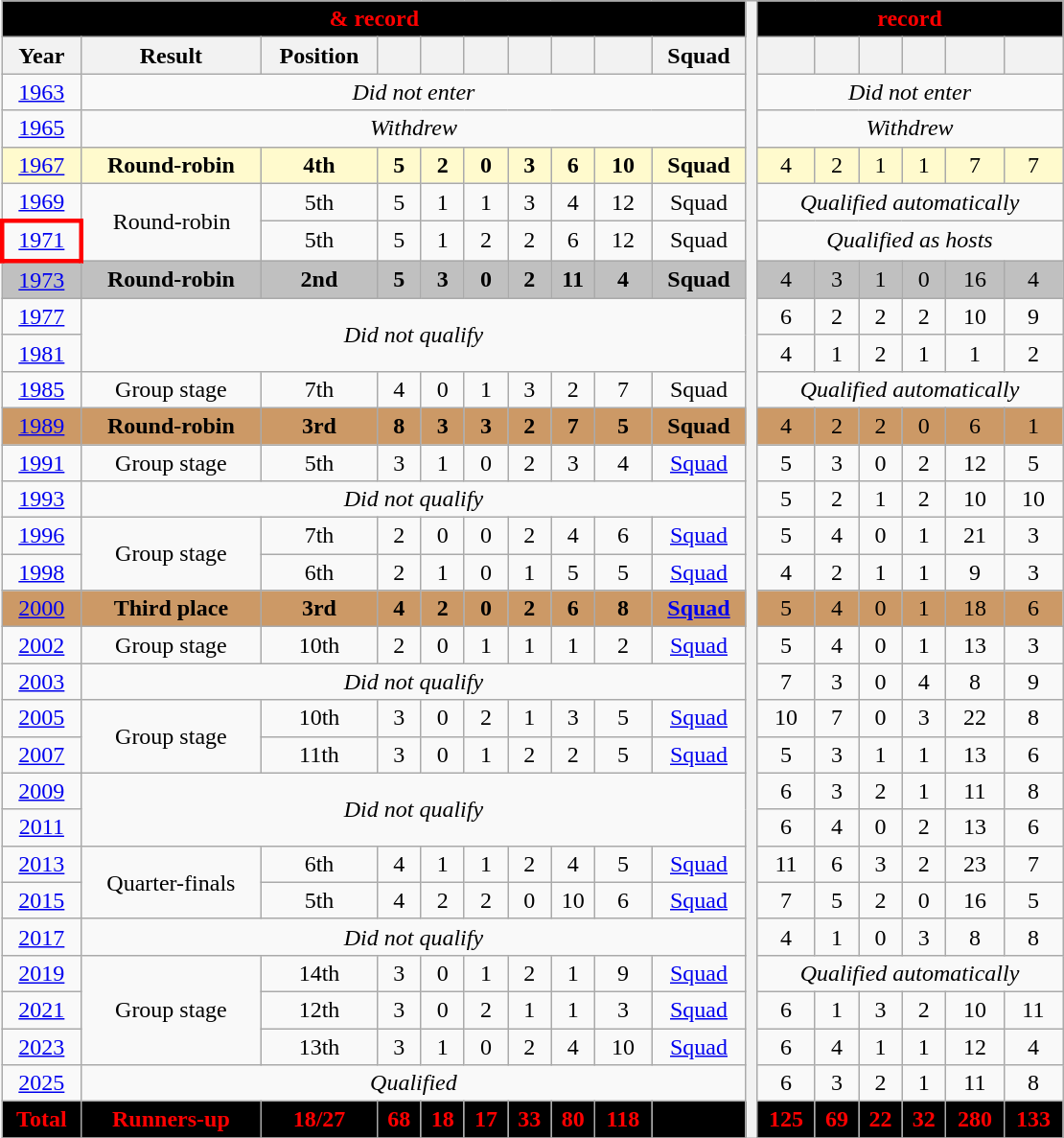<table class="wikitable" style="text-align: center;">
<tr>
<th style="color:red; background:black;" colspan=10><a href='#'></a> & <a href='#'></a> record</th>
<th width=1% rowspan=31></th>
<th style="color:red; background:black;" colspan=6><a href='#'></a> record</th>
</tr>
<tr>
<th>Year</th>
<th>Result</th>
<th>Position</th>
<th></th>
<th></th>
<th></th>
<th></th>
<th></th>
<th></th>
<th>Squad</th>
<th></th>
<th></th>
<th></th>
<th></th>
<th></th>
<th></th>
</tr>
<tr>
<td> <a href='#'>1963</a></td>
<td colspan=9><em>Did not enter</em></td>
<td colspan=6><em>Did not enter</em></td>
</tr>
<tr>
<td> <a href='#'>1965</a></td>
<td colspan=9><em>Withdrew</em></td>
<td colspan=6><em>Withdrew</em></td>
</tr>
<tr style="background:LemonChiffon;">
<td> <a href='#'>1967</a></td>
<td><strong>Round-robin</strong></td>
<td><strong>4th</strong></td>
<td><strong>5</strong></td>
<td><strong>2</strong></td>
<td><strong>0</strong></td>
<td><strong>3</strong></td>
<td><strong>6</strong></td>
<td><strong>10</strong></td>
<td><strong>Squad</strong></td>
<td>4</td>
<td>2</td>
<td>1</td>
<td>1</td>
<td>7</td>
<td>7</td>
</tr>
<tr>
<td> <a href='#'>1969</a></td>
<td rowspan=2>Round-robin</td>
<td>5th</td>
<td>5</td>
<td>1</td>
<td>1</td>
<td>3</td>
<td>4</td>
<td>12</td>
<td>Squad</td>
<td colspan=6><em>Qualified automatically</em></td>
</tr>
<tr>
<td style="border: 3px solid red"> <a href='#'>1971</a></td>
<td>5th</td>
<td>5</td>
<td>1</td>
<td>2</td>
<td>2</td>
<td>6</td>
<td>12</td>
<td>Squad</td>
<td colspan=6><em>Qualified as hosts</em></td>
</tr>
<tr style="background:Silver;">
<td> <a href='#'>1973</a></td>
<td><strong>Round-robin</strong></td>
<td><strong>2nd</strong></td>
<td><strong>5</strong></td>
<td><strong>3</strong></td>
<td><strong>0</strong></td>
<td><strong>2</strong></td>
<td><strong>11</strong></td>
<td><strong>4</strong></td>
<td><strong>Squad</strong></td>
<td>4</td>
<td>3</td>
<td>1</td>
<td>0</td>
<td>16</td>
<td>4</td>
</tr>
<tr>
<td> <a href='#'>1977</a></td>
<td colspan=9 rowspan=2><em>Did not qualify</em></td>
<td>6</td>
<td>2</td>
<td>2</td>
<td>2</td>
<td>10</td>
<td>9</td>
</tr>
<tr>
<td> <a href='#'>1981</a></td>
<td>4</td>
<td>1</td>
<td>2</td>
<td>1</td>
<td>1</td>
<td>2</td>
</tr>
<tr>
<td><a href='#'>1985</a></td>
<td>Group stage</td>
<td>7th</td>
<td>4</td>
<td>0</td>
<td>1</td>
<td>3</td>
<td>2</td>
<td>7</td>
<td>Squad</td>
<td colspan=6><em>Qualified automatically</em></td>
</tr>
<tr style="background:#c96;">
<td><a href='#'>1989</a></td>
<td><strong>Round-robin</strong></td>
<td><strong>3rd</strong></td>
<td><strong>8</strong></td>
<td><strong>3</strong></td>
<td><strong>3</strong></td>
<td><strong>2</strong></td>
<td><strong>7</strong></td>
<td><strong>5</strong></td>
<td><strong>Squad</strong></td>
<td>4</td>
<td>2</td>
<td>2</td>
<td>0</td>
<td>6</td>
<td>1</td>
</tr>
<tr>
<td> <a href='#'>1991</a></td>
<td>Group stage</td>
<td>5th</td>
<td>3</td>
<td>1</td>
<td>0</td>
<td>2</td>
<td>3</td>
<td>4</td>
<td><a href='#'>Squad</a></td>
<td>5</td>
<td>3</td>
<td>0</td>
<td>2</td>
<td>12</td>
<td>5</td>
</tr>
<tr>
<td>  <a href='#'>1993</a></td>
<td colspan=9><em>Did not qualify</em></td>
<td>5</td>
<td>2</td>
<td>1</td>
<td>2</td>
<td>10</td>
<td>10</td>
</tr>
<tr>
<td> <a href='#'>1996</a></td>
<td rowspan=2>Group stage</td>
<td>7th</td>
<td>2</td>
<td>0</td>
<td>0</td>
<td>2</td>
<td>4</td>
<td>6</td>
<td><a href='#'>Squad</a></td>
<td>5</td>
<td>4</td>
<td>0</td>
<td>1</td>
<td>21</td>
<td>3</td>
</tr>
<tr>
<td> <a href='#'>1998</a></td>
<td>6th</td>
<td>2</td>
<td>1</td>
<td>0</td>
<td>1</td>
<td>5</td>
<td>5</td>
<td><a href='#'>Squad</a></td>
<td>4</td>
<td>2</td>
<td>1</td>
<td>1</td>
<td>9</td>
<td>3</td>
</tr>
<tr style="background:#c96;">
<td> <a href='#'>2000</a></td>
<td><strong>Third place</strong></td>
<td><strong>3rd</strong></td>
<td><strong>4</strong></td>
<td><strong>2</strong></td>
<td><strong>0</strong></td>
<td><strong>2</strong></td>
<td><strong>6</strong></td>
<td><strong>8</strong></td>
<td><strong><a href='#'>Squad</a></strong></td>
<td>5</td>
<td>4</td>
<td>0</td>
<td>1</td>
<td>18</td>
<td>6</td>
</tr>
<tr>
<td> <a href='#'>2002</a></td>
<td>Group stage</td>
<td>10th</td>
<td>2</td>
<td>0</td>
<td>1</td>
<td>1</td>
<td>1</td>
<td>2</td>
<td><a href='#'>Squad</a></td>
<td>5</td>
<td>4</td>
<td>0</td>
<td>1</td>
<td>13</td>
<td>3</td>
</tr>
<tr>
<td>  <a href='#'>2003</a></td>
<td colspan=9><em>Did not qualify</em></td>
<td>7</td>
<td>3</td>
<td>0</td>
<td>4</td>
<td>8</td>
<td>9</td>
</tr>
<tr>
<td> <a href='#'>2005</a></td>
<td rowspan=2>Group stage</td>
<td>10th</td>
<td>3</td>
<td>0</td>
<td>2</td>
<td>1</td>
<td>3</td>
<td>5</td>
<td><a href='#'>Squad</a></td>
<td>10</td>
<td>7</td>
<td>0</td>
<td>3</td>
<td>22</td>
<td>8</td>
</tr>
<tr>
<td> <a href='#'>2007</a></td>
<td>11th</td>
<td>3</td>
<td>0</td>
<td>1</td>
<td>2</td>
<td>2</td>
<td>5</td>
<td><a href='#'>Squad</a></td>
<td>5</td>
<td>3</td>
<td>1</td>
<td>1</td>
<td>13</td>
<td>6</td>
</tr>
<tr>
<td> <a href='#'>2009</a></td>
<td colspan=9 rowspan=2><em>Did not qualify</em></td>
<td>6</td>
<td>3</td>
<td>2</td>
<td>1</td>
<td>11</td>
<td>8</td>
</tr>
<tr>
<td> <a href='#'>2011</a></td>
<td>6</td>
<td>4</td>
<td>0</td>
<td>2</td>
<td>13</td>
<td>6</td>
</tr>
<tr>
<td> <a href='#'>2013</a></td>
<td rowspan=2>Quarter-finals</td>
<td>6th</td>
<td>4</td>
<td>1</td>
<td>1</td>
<td>2</td>
<td>4</td>
<td>5</td>
<td><a href='#'>Squad</a></td>
<td>11</td>
<td>6</td>
<td>3</td>
<td>2</td>
<td>23</td>
<td>7</td>
</tr>
<tr>
<td>  <a href='#'>2015</a></td>
<td>5th</td>
<td>4</td>
<td>2</td>
<td>2</td>
<td>0</td>
<td>10</td>
<td>6</td>
<td><a href='#'>Squad</a></td>
<td>7</td>
<td>5</td>
<td>2</td>
<td>0</td>
<td>16</td>
<td>5</td>
</tr>
<tr>
<td> <a href='#'>2017</a></td>
<td colspan=9><em>Did not qualify</em></td>
<td>4</td>
<td>1</td>
<td>0</td>
<td>3</td>
<td>8</td>
<td>8</td>
</tr>
<tr>
<td>   <a href='#'>2019</a></td>
<td rowspan=3>Group stage</td>
<td>14th</td>
<td>3</td>
<td>0</td>
<td>1</td>
<td>2</td>
<td>1</td>
<td>9</td>
<td><a href='#'>Squad</a></td>
<td colspan=6><em>Qualified automatically</em></td>
</tr>
<tr>
<td> <a href='#'>2021</a></td>
<td>12th</td>
<td>3</td>
<td>0</td>
<td>2</td>
<td>1</td>
<td>1</td>
<td>3</td>
<td><a href='#'>Squad</a></td>
<td>6</td>
<td>1</td>
<td>3</td>
<td>2</td>
<td>10</td>
<td>11</td>
</tr>
<tr>
<td>  <a href='#'>2023</a></td>
<td>13th</td>
<td>3</td>
<td>1</td>
<td>0</td>
<td>2</td>
<td>4</td>
<td>10</td>
<td><a href='#'>Squad</a></td>
<td>6</td>
<td>4</td>
<td>1</td>
<td>1</td>
<td>12</td>
<td>4</td>
</tr>
<tr>
<td>  <a href='#'>2025</a></td>
<td colspan=9><em>Qualified</em></td>
<td>6</td>
<td>3</td>
<td>2</td>
<td>1</td>
<td>11</td>
<td>8</td>
</tr>
<tr>
<th style="color:red; background:black;">Total</th>
<th style="color:red; background:black;">Runners-up</th>
<th style="color:red; background:black;">18/27</th>
<th style="color:red; background:black;">68</th>
<th style="color:red; background:black;">18</th>
<th style="color:red; background:black;">17</th>
<th style="color:red; background:black;">33</th>
<th style="color:red; background:black;">80</th>
<th style="color:red; background:black;">118</th>
<th style="color:red; background:black;"></th>
<th style="color:red; background:black;">125</th>
<th style="color:red; background:black;">69</th>
<th style="color:red; background:black;">22</th>
<th style="color:red; background:black;">32</th>
<th style="color:red; background:black;">280</th>
<th style="color:red; background:black;">133</th>
</tr>
</table>
